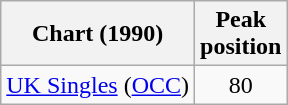<table class="wikitable sortable">
<tr>
<th align="left">Chart (1990)</th>
<th align="center">Peak<br>position</th>
</tr>
<tr>
<td align="left"><a href='#'>UK Singles</a> (<a href='#'>OCC</a>)</td>
<td align="center">80</td>
</tr>
</table>
